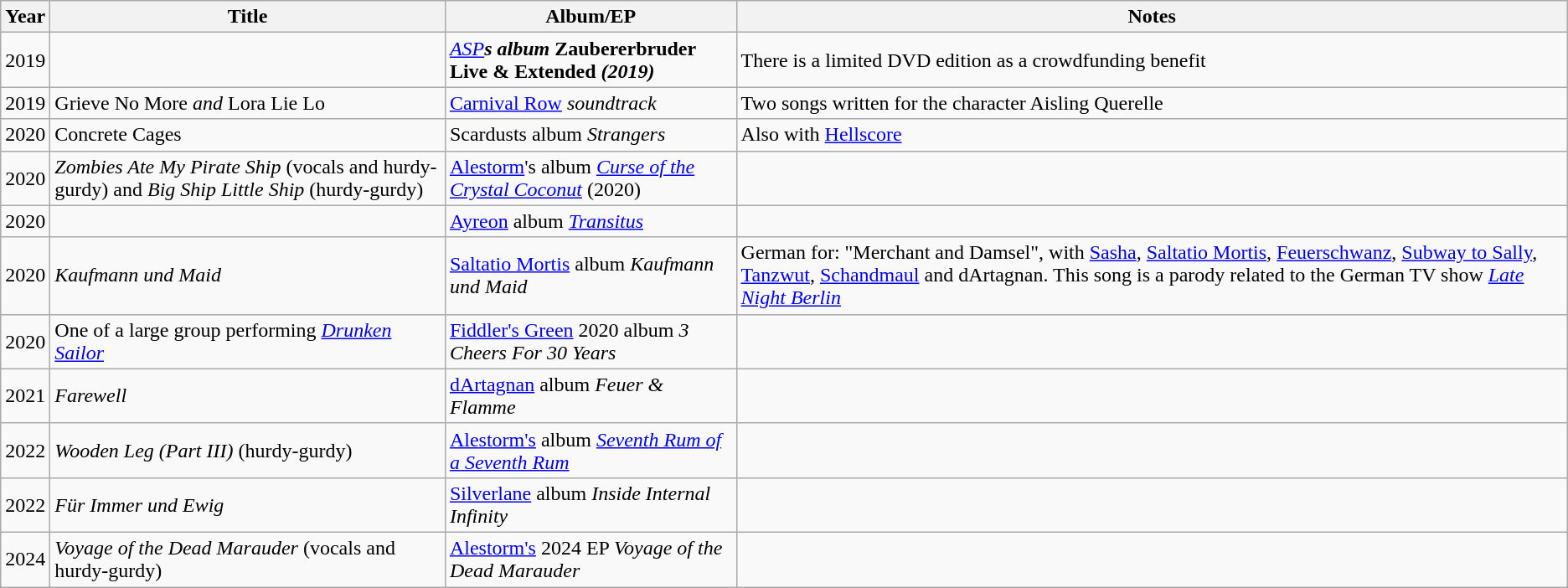<table class="wikitable">
<tr>
<th rowspan=1>Year</th>
<th rowspan=1>Title</th>
<th rowspan=1>Album/EP</th>
<th rowspan=1>Notes</th>
</tr>
<tr>
<td>2019</td>
<td></td>
<td><em><a href='#'>ASP</a><strong>s album </em>Zaubererbruder Live & Extended<em> (2019)</td>
<td>There is a limited DVD edition as a crowdfunding benefit</td>
</tr>
<tr>
<td>2019</td>
<td></em>Grieve No More<em> and </em>Lora Lie Lo<em></td>
<td></em><a href='#'>Carnival Row</a><em> soundtrack</td>
<td>Two songs written for the character Aisling Querelle</td>
</tr>
<tr>
<td>2020</td>
<td></em>Concrete Cages<em></td>
<td></em>Scardust</strong>s album <em>Strangers</em></td>
<td>Also with <a href='#'>Hellscore</a></td>
</tr>
<tr>
<td>2020</td>
<td><em>Zombies Ate My Pirate Ship</em> (vocals and hurdy-gurdy) and <em>Big Ship Little Ship</em> (hurdy-gurdy) </td>
<td><a href='#'>Alestorm</a>'s album <em><a href='#'>Curse of the Crystal Coconut</a></em> (2020)</td>
<td></td>
</tr>
<tr>
<td>2020</td>
<td></td>
<td><a href='#'>Ayreon</a> album <em><a href='#'>Transitus</a></em></td>
<td></td>
</tr>
<tr>
<td>2020</td>
<td><em>Kaufmann und Maid</em></td>
<td><a href='#'>Saltatio Mortis</a> album <em>Kaufmann und Maid</em></td>
<td>German for: "Merchant and Damsel", with <a href='#'>Sasha</a>, <a href='#'>Saltatio Mortis</a>, <a href='#'>Feuerschwanz</a>, <a href='#'>Subway to Sally</a>, <a href='#'>Tanzwut</a>, <a href='#'>Schandmaul</a> and dArtagnan. This song is a parody related to the German TV show <em><a href='#'>Late Night Berlin</a></em></td>
</tr>
<tr>
<td>2020</td>
<td>One of a large group performing <em><a href='#'>Drunken Sailor</a></em></td>
<td><a href='#'>Fiddler's Green</a> 2020 album <em>3 Cheers For 30 Years</em></td>
<td></td>
</tr>
<tr>
<td>2021</td>
<td><em>Farewell</em></td>
<td><a href='#'>dArtagnan</a> album <em>Feuer & Flamme</em></td>
<td></td>
</tr>
<tr>
<td>2022</td>
<td><em>Wooden Leg (Part III)</em> (hurdy-gurdy)</td>
<td><a href='#'>Alestorm's</a> album <em><a href='#'>Seventh Rum of a Seventh Rum</a></em></td>
<td></td>
</tr>
<tr>
<td>2022</td>
<td><em>Für Immer und Ewig</em></td>
<td><a href='#'>Silverlane</a> album <em>Inside Internal Infinity</em></td>
<td></td>
</tr>
<tr>
<td>2024</td>
<td><em>Voyage of the Dead Marauder</em> (vocals and hurdy-gurdy)</td>
<td><a href='#'>Alestorm's</a> 2024 EP <em>Voyage of the Dead Marauder</em></td>
<td></td>
</tr>
</table>
